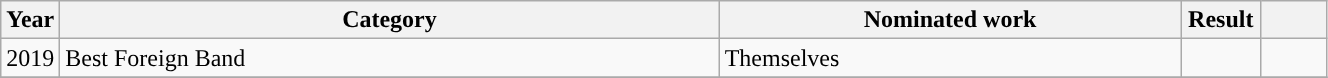<table class="wikitable plainrowheaders" style="width:70%;">
<tr>
<th scope="col" style="width:4%;">Year</th>
<th scope="col" style="width:50%;">Category</th>
<th scope="col" style="width:35%;">Nominated work</th>
<th scope="col" style="width:6%;">Result</th>
<th scope="col" style="width:6%;"></th>
</tr>
<tr>
<td>2019</td>
<td>Best Foreign Band</td>
<td>Themselves</td>
<td></td>
<td style="text-align:center;"></td>
</tr>
<tr>
</tr>
</table>
